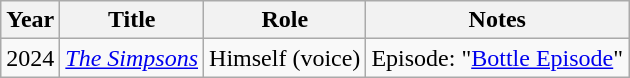<table class="wikitable sortable">
<tr>
<th>Year</th>
<th>Title</th>
<th>Role</th>
<th class="unsortable">Notes</th>
</tr>
<tr>
<td>2024</td>
<td><em><a href='#'>The Simpsons</a></em></td>
<td>Himself (voice)</td>
<td>Episode: "<a href='#'>Bottle Episode</a>"</td>
</tr>
</table>
